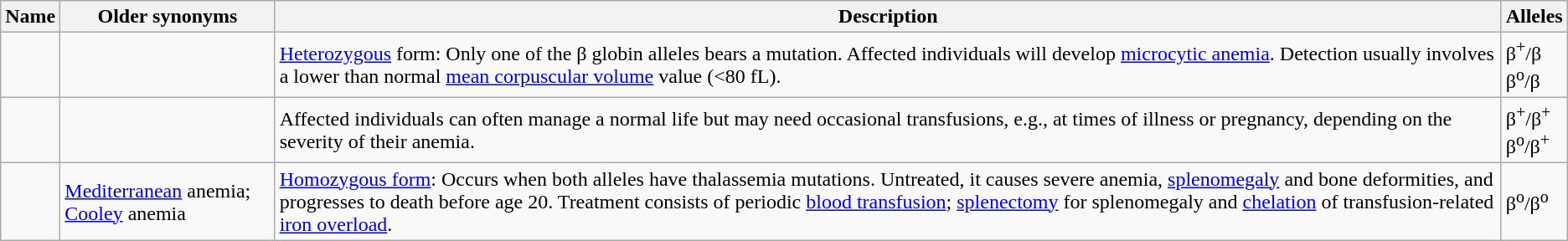<table class="wikitable">
<tr>
<th>Name</th>
<th>Older synonyms</th>
<th>Description</th>
<th>Alleles</th>
</tr>
<tr>
<td></td>
<td> </td>
<td><a href='#'>Heterozygous</a> form: Only one of the β globin alleles bears a mutation. Affected individuals will develop <a href='#'>microcytic anemia</a>. Detection usually involves a lower than normal <a href='#'>mean corpuscular volume</a> value (<80 fL).</td>
<td>β<sup>+</sup>/β<br>β<sup>o</sup>/β</td>
</tr>
<tr>
<td></td>
<td> </td>
<td>Affected individuals can often manage a normal life but may need occasional transfusions, e.g., at times of illness or pregnancy, depending on the severity of their anemia.</td>
<td>β<sup>+</sup>/β<sup>+</sup><br>β<sup>o</sup>/β<sup>+</sup></td>
</tr>
<tr>
<td></td>
<td><a href='#'>Mediterranean</a> anemia; <a href='#'>Cooley</a> anemia</td>
<td><a href='#'>Homozygous form</a>: Occurs when both alleles have thalassemia mutations. Untreated, it causes severe anemia, <a href='#'>splenomegaly</a> and bone deformities, and progresses to death before age 20. Treatment consists of periodic <a href='#'>blood transfusion</a>; <a href='#'>splenectomy</a> for splenomegaly and <a href='#'>chelation</a> of transfusion-related <a href='#'>iron overload</a>.</td>
<td>β<sup>o</sup>/β<sup>o</sup></td>
</tr>
</table>
